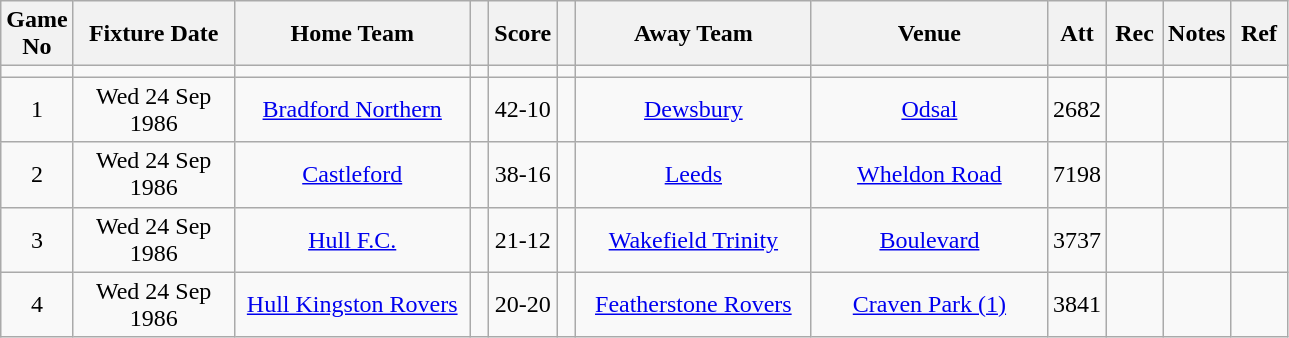<table class="wikitable" style="text-align:center;">
<tr>
<th width=20 abbr="No">Game No</th>
<th width=100 abbr="Date">Fixture Date</th>
<th width=150 abbr="Home Team">Home Team</th>
<th width=5 abbr="space"></th>
<th width=20 abbr="Score">Score</th>
<th width=5 abbr="space"></th>
<th width=150 abbr="Away Team">Away Team</th>
<th width=150 abbr="Venue">Venue</th>
<th width=30 abbr="Att">Att</th>
<th width=30 abbr="Rec">Rec</th>
<th width=20 abbr="Notes">Notes</th>
<th width=30 abbr="Ref">Ref</th>
</tr>
<tr>
<td></td>
<td></td>
<td></td>
<td></td>
<td></td>
<td></td>
<td></td>
<td></td>
<td></td>
<td></td>
<td></td>
</tr>
<tr>
<td>1</td>
<td>Wed 24 Sep 1986</td>
<td><a href='#'>Bradford Northern</a></td>
<td></td>
<td>42-10</td>
<td></td>
<td><a href='#'>Dewsbury</a></td>
<td><a href='#'>Odsal</a></td>
<td>2682</td>
<td></td>
<td></td>
<td></td>
</tr>
<tr>
<td>2</td>
<td>Wed 24 Sep 1986</td>
<td><a href='#'>Castleford</a></td>
<td></td>
<td>38-16</td>
<td></td>
<td><a href='#'>Leeds</a></td>
<td><a href='#'>Wheldon Road</a></td>
<td>7198</td>
<td></td>
<td></td>
<td></td>
</tr>
<tr>
<td>3</td>
<td>Wed 24 Sep 1986</td>
<td><a href='#'>Hull F.C.</a></td>
<td></td>
<td>21-12</td>
<td></td>
<td><a href='#'>Wakefield Trinity</a></td>
<td><a href='#'>Boulevard</a></td>
<td>3737</td>
<td></td>
<td></td>
<td></td>
</tr>
<tr>
<td>4</td>
<td>Wed 24 Sep 1986</td>
<td><a href='#'>Hull Kingston Rovers</a></td>
<td></td>
<td>20-20</td>
<td></td>
<td><a href='#'>Featherstone Rovers</a></td>
<td><a href='#'>Craven Park (1)</a></td>
<td>3841</td>
<td></td>
<td></td>
<td></td>
</tr>
</table>
